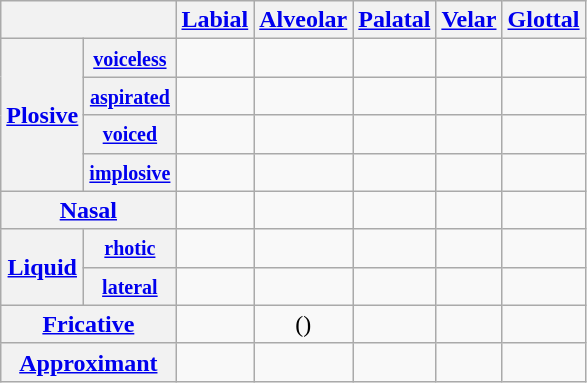<table class="wikitable" style="text-align:center">
<tr>
<th colspan="2"></th>
<th><a href='#'>Labial</a></th>
<th><a href='#'>Alveolar</a></th>
<th><a href='#'>Palatal</a></th>
<th><a href='#'>Velar</a></th>
<th><a href='#'>Glottal</a></th>
</tr>
<tr>
<th rowspan="4"><a href='#'>Plosive</a></th>
<th><small><a href='#'>voiceless</a></small></th>
<td></td>
<td></td>
<td></td>
<td></td>
<td></td>
</tr>
<tr>
<th><small><a href='#'>aspirated</a></small></th>
<td></td>
<td></td>
<td></td>
<td></td>
<td></td>
</tr>
<tr>
<th><small><a href='#'>voiced</a></small></th>
<td></td>
<td></td>
<td></td>
<td></td>
<td></td>
</tr>
<tr>
<th><a href='#'><small>implosive</small></a></th>
<td></td>
<td></td>
<td></td>
<td></td>
<td></td>
</tr>
<tr>
<th colspan="2"><a href='#'>Nasal</a></th>
<td></td>
<td></td>
<td></td>
<td></td>
<td></td>
</tr>
<tr>
<th rowspan="2"><a href='#'>Liquid</a></th>
<th><small><a href='#'>rhotic</a></small></th>
<td></td>
<td></td>
<td></td>
<td></td>
<td></td>
</tr>
<tr>
<th><small><a href='#'>lateral</a></small></th>
<td></td>
<td></td>
<td></td>
<td></td>
<td></td>
</tr>
<tr>
<th colspan="2"><a href='#'>Fricative</a></th>
<td></td>
<td>()</td>
<td></td>
<td></td>
<td></td>
</tr>
<tr>
<th colspan="2"><a href='#'>Approximant</a></th>
<td></td>
<td></td>
<td></td>
<td></td>
<td></td>
</tr>
</table>
